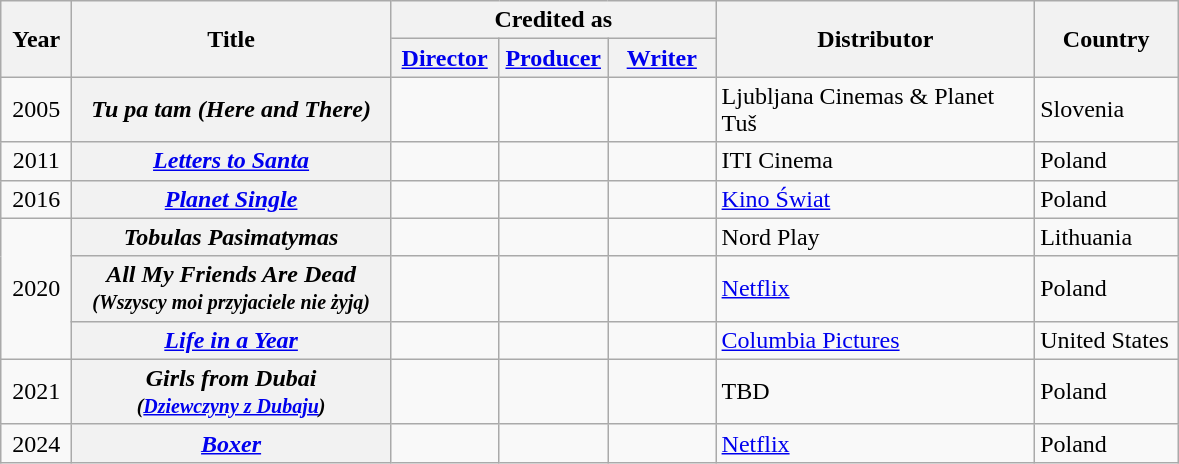<table class="wikitable sortable plainrowheaders" style="text-align:center">
<tr>
<th scope="col" width=40 rowspan="2">Year</th>
<th scope="col" width=205 rowspan="2">Title</th>
<th scope="col" colspan="3">Credited as</th>
<th scope="col" width=205 rowspan="2">Distributor</th>
<th scope="col" width=88 rowspan="2">Country</th>
</tr>
<tr>
<th width="65"><a href='#'>Director</a></th>
<th width="65"><a href='#'>Producer</a></th>
<th width="65"><a href='#'>Writer</a></th>
</tr>
<tr>
<td>2005</td>
<th scope="row"><em>Tu pa tam (Here and There)</em></th>
<td></td>
<td></td>
<td></td>
<td align=left>Ljubljana Cinemas & Planet Tuš</td>
<td align=left>Slovenia</td>
</tr>
<tr>
<td>2011</td>
<th scope="row"><em><a href='#'>Letters to Santa</a></em></th>
<td></td>
<td></td>
<td></td>
<td align=left>ITI Cinema</td>
<td align=left>Poland</td>
</tr>
<tr>
<td>2016</td>
<th scope="row"><em><a href='#'>Planet Single</a></em></th>
<td></td>
<td></td>
<td></td>
<td align=left><a href='#'>Kino Świat</a></td>
<td align=left>Poland</td>
</tr>
<tr>
<td rowspan=3>2020</td>
<th scope="row"><em>Tobulas Pasimatymas</em></th>
<td></td>
<td></td>
<td></td>
<td align=left>Nord Play</td>
<td align=left>Lithuania</td>
</tr>
<tr>
<th scope="row"><em>All My Friends Are Dead<br><small>(Wszyscy moi przyjaciele nie żyją)</small></em></th>
<td></td>
<td></td>
<td></td>
<td align=left><a href='#'>Netflix</a></td>
<td align=left>Poland</td>
</tr>
<tr>
<th scope="row"><em><a href='#'>Life in a Year</a></em></th>
<td></td>
<td></td>
<td></td>
<td align=left><a href='#'>Columbia Pictures</a></td>
<td align=left>United States</td>
</tr>
<tr>
<td>2021</td>
<th scope="row"><em>Girls from Dubai<br><small> (<a href='#'>Dziewczyny z Dubaju</a>) </small></em></th>
<td></td>
<td></td>
<td></td>
<td align=left>TBD</td>
<td align=left>Poland</td>
</tr>
<tr>
<td>2024</td>
<th scope="row"><em><a href='#'>Boxer</a></em></th>
<td></td>
<td></td>
<td></td>
<td align=left><a href='#'>Netflix</a></td>
<td align=left>Poland</td>
</tr>
</table>
